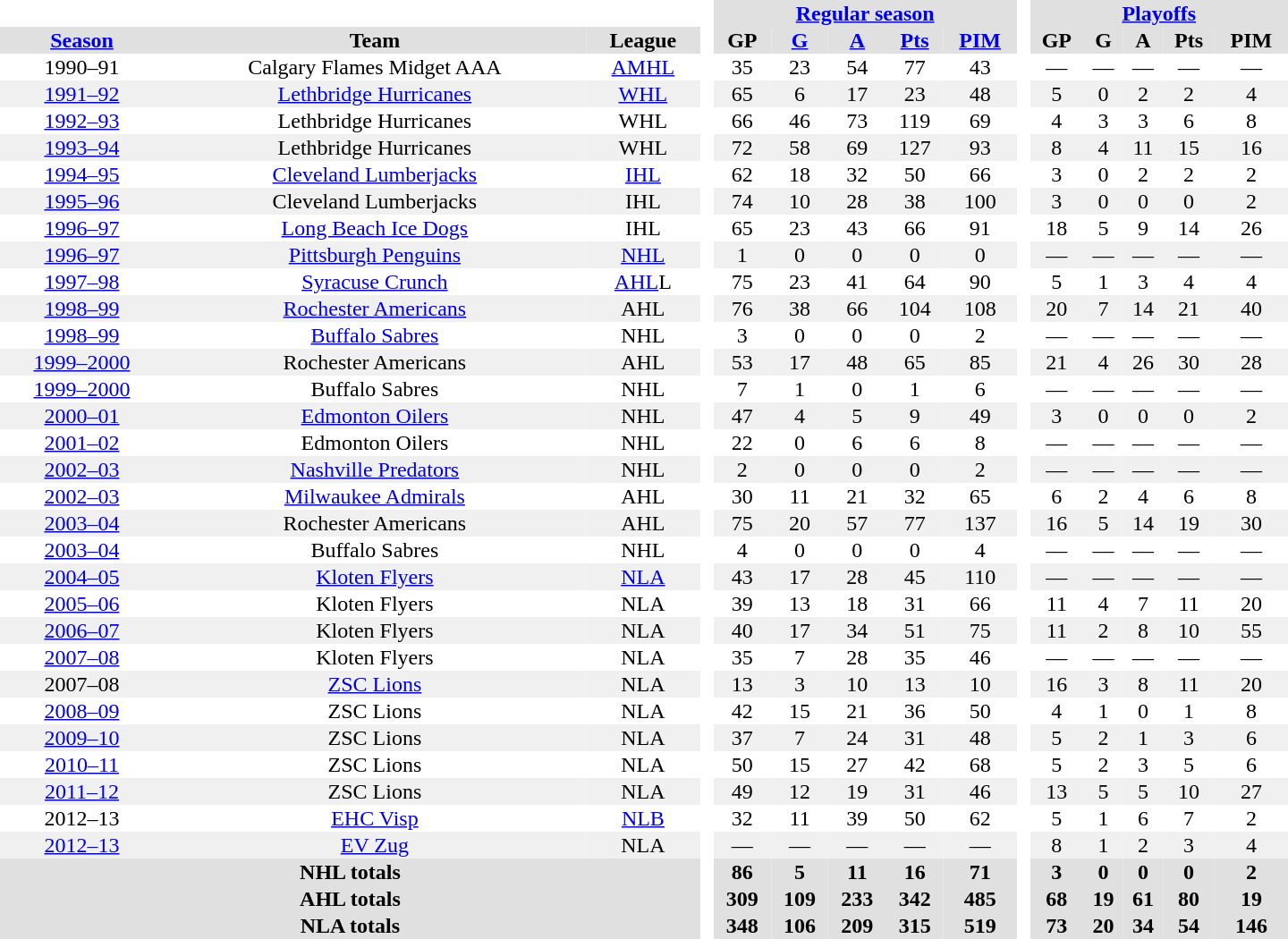<table border="0" cellpadding="1" cellspacing="0" style="text-align:center; width:60em">
<tr bgcolor="#e0e0e0">
<th colspan="3" bgcolor="#ffffff"> </th>
<th rowspan="99" bgcolor="#ffffff"> </th>
<th colspan="5"><a href='#'>Regular season</a></th>
<th rowspan="99" bgcolor="#ffffff"> </th>
<th colspan="5"><a href='#'>Playoffs</a></th>
</tr>
<tr bgcolor="#e0e0e0">
<th><a href='#'>Season</a></th>
<th>Team</th>
<th>League</th>
<th>GP</th>
<th><a href='#'>G</a></th>
<th><a href='#'>A</a></th>
<th><a href='#'>Pts</a></th>
<th><a href='#'>PIM</a></th>
<th>GP</th>
<th>G</th>
<th>A</th>
<th>Pts</th>
<th>PIM</th>
</tr>
<tr>
<td>1990–91</td>
<td>Calgary Flames Midget AAA</td>
<td><a href='#'>AMHL</a></td>
<td>35</td>
<td>23</td>
<td>54</td>
<td>77</td>
<td>43</td>
<td>—</td>
<td>—</td>
<td>—</td>
<td>—</td>
<td>—</td>
</tr>
<tr bgcolor="#f0f0f0">
<td><a href='#'>1991–92</a></td>
<td><a href='#'>Lethbridge Hurricanes</a></td>
<td><a href='#'>WHL</a></td>
<td>65</td>
<td>6</td>
<td>17</td>
<td>23</td>
<td>48</td>
<td>5</td>
<td>0</td>
<td>2</td>
<td>2</td>
<td>4</td>
</tr>
<tr>
<td><a href='#'>1992–93</a></td>
<td>Lethbridge Hurricanes</td>
<td>WHL</td>
<td>66</td>
<td>46</td>
<td>73</td>
<td>119</td>
<td>69</td>
<td>4</td>
<td>3</td>
<td>3</td>
<td>6</td>
<td>8</td>
</tr>
<tr bgcolor="#f0f0f0">
<td><a href='#'>1993–94</a></td>
<td>Lethbridge Hurricanes</td>
<td>WHL</td>
<td>72</td>
<td>58</td>
<td>69</td>
<td>127</td>
<td>93</td>
<td>8</td>
<td>4</td>
<td>11</td>
<td>15</td>
<td>16</td>
</tr>
<tr>
<td><a href='#'>1994–95</a></td>
<td><a href='#'>Cleveland Lumberjacks</a></td>
<td><a href='#'>IHL</a></td>
<td>62</td>
<td>18</td>
<td>32</td>
<td>50</td>
<td>66</td>
<td>3</td>
<td>0</td>
<td>2</td>
<td>2</td>
<td>2</td>
</tr>
<tr bgcolor="#f0f0f0">
<td><a href='#'>1995–96</a></td>
<td>Cleveland Lumberjacks</td>
<td>IHL</td>
<td>74</td>
<td>10</td>
<td>28</td>
<td>38</td>
<td>100</td>
<td>3</td>
<td>0</td>
<td>0</td>
<td>0</td>
<td>2</td>
</tr>
<tr>
<td><a href='#'>1996–97</a></td>
<td><a href='#'>Long Beach Ice Dogs</a></td>
<td>IHL</td>
<td>65</td>
<td>23</td>
<td>43</td>
<td>66</td>
<td>91</td>
<td>18</td>
<td>5</td>
<td>9</td>
<td>14</td>
<td>26</td>
</tr>
<tr bgcolor="#f0f0f0">
<td><a href='#'>1996–97</a></td>
<td><a href='#'>Pittsburgh Penguins</a></td>
<td><a href='#'>NHL</a></td>
<td>1</td>
<td>0</td>
<td>0</td>
<td>0</td>
<td>0</td>
<td>—</td>
<td>—</td>
<td>—</td>
<td>—</td>
<td>—</td>
</tr>
<tr>
<td><a href='#'>1997–98</a></td>
<td><a href='#'>Syracuse Crunch</a></td>
<td><a href='#'>AHL</a>L</td>
<td>75</td>
<td>23</td>
<td>41</td>
<td>64</td>
<td>90</td>
<td>5</td>
<td>1</td>
<td>3</td>
<td>4</td>
<td>4</td>
</tr>
<tr bgcolor="#f0f0f0">
<td><a href='#'>1998–99</a></td>
<td><a href='#'>Rochester Americans</a></td>
<td>AHL</td>
<td>76</td>
<td>38</td>
<td>66</td>
<td>104</td>
<td>108</td>
<td>20</td>
<td>7</td>
<td>14</td>
<td>21</td>
<td>40</td>
</tr>
<tr>
<td><a href='#'>1998–99</a></td>
<td><a href='#'>Buffalo Sabres</a></td>
<td>NHL</td>
<td>3</td>
<td>0</td>
<td>0</td>
<td>0</td>
<td>2</td>
<td>—</td>
<td>—</td>
<td>—</td>
<td>—</td>
<td>—</td>
</tr>
<tr bgcolor="#f0f0f0">
<td><a href='#'>1999–2000</a></td>
<td>Rochester Americans</td>
<td>AHL</td>
<td>53</td>
<td>17</td>
<td>48</td>
<td>65</td>
<td>85</td>
<td>21</td>
<td>4</td>
<td>26</td>
<td>30</td>
<td>28</td>
</tr>
<tr>
<td><a href='#'>1999–2000</a></td>
<td>Buffalo Sabres</td>
<td>NHL</td>
<td>7</td>
<td>1</td>
<td>0</td>
<td>1</td>
<td>6</td>
<td>—</td>
<td>—</td>
<td>—</td>
<td>—</td>
<td>—</td>
</tr>
<tr bgcolor="#f0f0f0">
<td><a href='#'>2000–01</a></td>
<td><a href='#'>Edmonton Oilers</a></td>
<td>NHL</td>
<td>47</td>
<td>4</td>
<td>5</td>
<td>9</td>
<td>49</td>
<td>3</td>
<td>0</td>
<td>0</td>
<td>0</td>
<td>2</td>
</tr>
<tr>
<td><a href='#'>2001–02</a></td>
<td>Edmonton Oilers</td>
<td>NHL</td>
<td>22</td>
<td>0</td>
<td>6</td>
<td>6</td>
<td>8</td>
<td>—</td>
<td>—</td>
<td>—</td>
<td>—</td>
<td>—</td>
</tr>
<tr bgcolor="#f0f0f0">
<td><a href='#'>2002–03</a></td>
<td><a href='#'>Nashville Predators</a></td>
<td>NHL</td>
<td>2</td>
<td>0</td>
<td>0</td>
<td>0</td>
<td>2</td>
<td>—</td>
<td>—</td>
<td>—</td>
<td>—</td>
<td>—</td>
</tr>
<tr>
<td><a href='#'>2002–03</a></td>
<td><a href='#'>Milwaukee Admirals</a></td>
<td>AHL</td>
<td>30</td>
<td>11</td>
<td>21</td>
<td>32</td>
<td>65</td>
<td>6</td>
<td>2</td>
<td>4</td>
<td>6</td>
<td>8</td>
</tr>
<tr bgcolor="#f0f0f0">
<td><a href='#'>2003–04</a></td>
<td>Rochester Americans</td>
<td>AHL</td>
<td>75</td>
<td>20</td>
<td>57</td>
<td>77</td>
<td>137</td>
<td>16</td>
<td>5</td>
<td>14</td>
<td>19</td>
<td>30</td>
</tr>
<tr>
<td><a href='#'>2003–04</a></td>
<td>Buffalo Sabres</td>
<td>NHL</td>
<td>4</td>
<td>0</td>
<td>0</td>
<td>0</td>
<td>4</td>
<td>—</td>
<td>—</td>
<td>—</td>
<td>—</td>
<td>—</td>
</tr>
<tr bgcolor="#f0f0f0">
<td><a href='#'>2004–05</a></td>
<td><a href='#'>Kloten Flyers</a></td>
<td><a href='#'>NLA</a></td>
<td>43</td>
<td>17</td>
<td>28</td>
<td>45</td>
<td>110</td>
<td>—</td>
<td>—</td>
<td>—</td>
<td>—</td>
<td>—</td>
</tr>
<tr>
<td><a href='#'>2005–06</a></td>
<td>Kloten Flyers</td>
<td>NLA</td>
<td>39</td>
<td>13</td>
<td>18</td>
<td>31</td>
<td>66</td>
<td>11</td>
<td>4</td>
<td>7</td>
<td>11</td>
<td>20</td>
</tr>
<tr bgcolor="#f0f0f0">
<td><a href='#'>2006–07</a></td>
<td>Kloten Flyers</td>
<td>NLA</td>
<td>40</td>
<td>17</td>
<td>34</td>
<td>51</td>
<td>75</td>
<td>11</td>
<td>2</td>
<td>8</td>
<td>10</td>
<td>55</td>
</tr>
<tr>
<td><a href='#'>2007–08</a></td>
<td>Kloten Flyers</td>
<td>NLA</td>
<td>35</td>
<td>7</td>
<td>28</td>
<td>35</td>
<td>46</td>
<td>—</td>
<td>—</td>
<td>—</td>
<td>—</td>
<td>—</td>
</tr>
<tr bgcolor="#f0f0f0">
<td>2007–08</td>
<td><a href='#'>ZSC Lions</a></td>
<td>NLA</td>
<td>13</td>
<td>3</td>
<td>10</td>
<td>13</td>
<td>10</td>
<td>16</td>
<td>3</td>
<td>8</td>
<td>11</td>
<td>20</td>
</tr>
<tr>
<td><a href='#'>2008–09</a></td>
<td>ZSC Lions</td>
<td>NLA</td>
<td>42</td>
<td>15</td>
<td>21</td>
<td>36</td>
<td>50</td>
<td>4</td>
<td>1</td>
<td>0</td>
<td>1</td>
<td>8</td>
</tr>
<tr bgcolor="#f0f0f0">
<td><a href='#'>2009–10</a></td>
<td>ZSC Lions</td>
<td>NLA</td>
<td>37</td>
<td>7</td>
<td>24</td>
<td>31</td>
<td>48</td>
<td>5</td>
<td>2</td>
<td>1</td>
<td>3</td>
<td>6</td>
</tr>
<tr>
<td><a href='#'>2010–11</a></td>
<td>ZSC Lions</td>
<td>NLA</td>
<td>50</td>
<td>15</td>
<td>27</td>
<td>42</td>
<td>68</td>
<td>5</td>
<td>2</td>
<td>3</td>
<td>5</td>
<td>6</td>
</tr>
<tr bgcolor="#f0f0f0">
<td><a href='#'>2011–12</a></td>
<td>ZSC Lions</td>
<td>NLA</td>
<td>49</td>
<td>12</td>
<td>19</td>
<td>31</td>
<td>46</td>
<td>13</td>
<td>5</td>
<td>5</td>
<td>10</td>
<td>27</td>
</tr>
<tr>
<td>2012–13</td>
<td><a href='#'>EHC Visp</a></td>
<td><a href='#'>NLB</a></td>
<td>32</td>
<td>11</td>
<td>39</td>
<td>50</td>
<td>62</td>
<td>5</td>
<td>1</td>
<td>6</td>
<td>7</td>
<td>2</td>
</tr>
<tr bgcolor="#f0f0f0">
<td><a href='#'>2012–13</a></td>
<td><a href='#'>EV Zug</a></td>
<td>NLA</td>
<td>—</td>
<td>—</td>
<td>—</td>
<td>—</td>
<td>—</td>
<td>8</td>
<td>1</td>
<td>2</td>
<td>3</td>
<td>4</td>
</tr>
<tr bgcolor="#e0e0e0">
<th colspan="3">NHL totals</th>
<th>86</th>
<th>5</th>
<th>11</th>
<th>16</th>
<th>71</th>
<th>3</th>
<th>0</th>
<th>0</th>
<th>0</th>
<th>2</th>
</tr>
<tr bgcolor="#e0e0e0">
<th colspan="3">AHL totals</th>
<th>309</th>
<th>109</th>
<th>233</th>
<th>342</th>
<th>485</th>
<th>68</th>
<th>19</th>
<th>61</th>
<th>80</th>
<th>19</th>
</tr>
<tr bgcolor="#e0e0e0">
<th colspan="3">NLA totals</th>
<th>348</th>
<th>106</th>
<th>209</th>
<th>315</th>
<th>519</th>
<th>73</th>
<th>20</th>
<th>34</th>
<th>54</th>
<th>146</th>
</tr>
</table>
